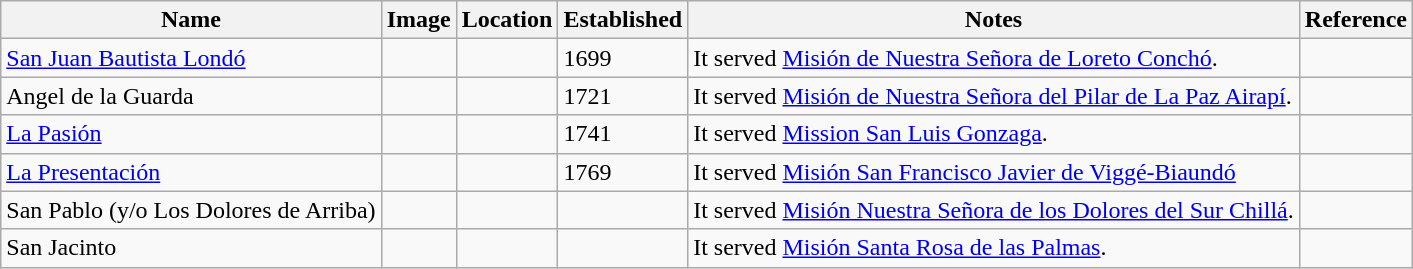<table class="wikitable">
<tr>
<th>Name</th>
<th>Image</th>
<th>Location</th>
<th>Established</th>
<th>Notes</th>
<th>Reference</th>
</tr>
<tr>
<td><a href='#'>San Juan Bautista Londó</a></td>
<td></td>
<td><small></small></td>
<td>1699</td>
<td>It served <a href='#'>Misión de Nuestra Señora de Loreto Conchó</a>.</td>
<td></td>
</tr>
<tr>
<td>Angel de la Guarda</td>
<td></td>
<td><small></small></td>
<td>1721</td>
<td>It served <a href='#'>Misión de Nuestra Señora del Pilar de La Paz Airapí</a>.</td>
<td></td>
</tr>
<tr>
<td><a href='#'>La Pasión</a></td>
<td></td>
<td><small></small></td>
<td>1741</td>
<td>It served <a href='#'>Mission San Luis Gonzaga</a>.</td>
<td></td>
</tr>
<tr>
<td><a href='#'>La Presentación</a></td>
<td></td>
<td><small></small></td>
<td>1769</td>
<td>It served <a href='#'>Misión San Francisco Javier de Viggé-Biaundó</a></td>
<td></td>
</tr>
<tr>
<td>San Pablo (y/o Los Dolores de Arriba)</td>
<td></td>
<td><small></small></td>
<td></td>
<td>It served <a href='#'>Misión Nuestra Señora de los Dolores del Sur Chillá</a>.</td>
<td></td>
</tr>
<tr>
<td>San Jacinto</td>
<td></td>
<td><small></small></td>
<td></td>
<td>It served <a href='#'>Misión Santa Rosa de las Palmas</a>.</td>
<td></td>
</tr>
</table>
